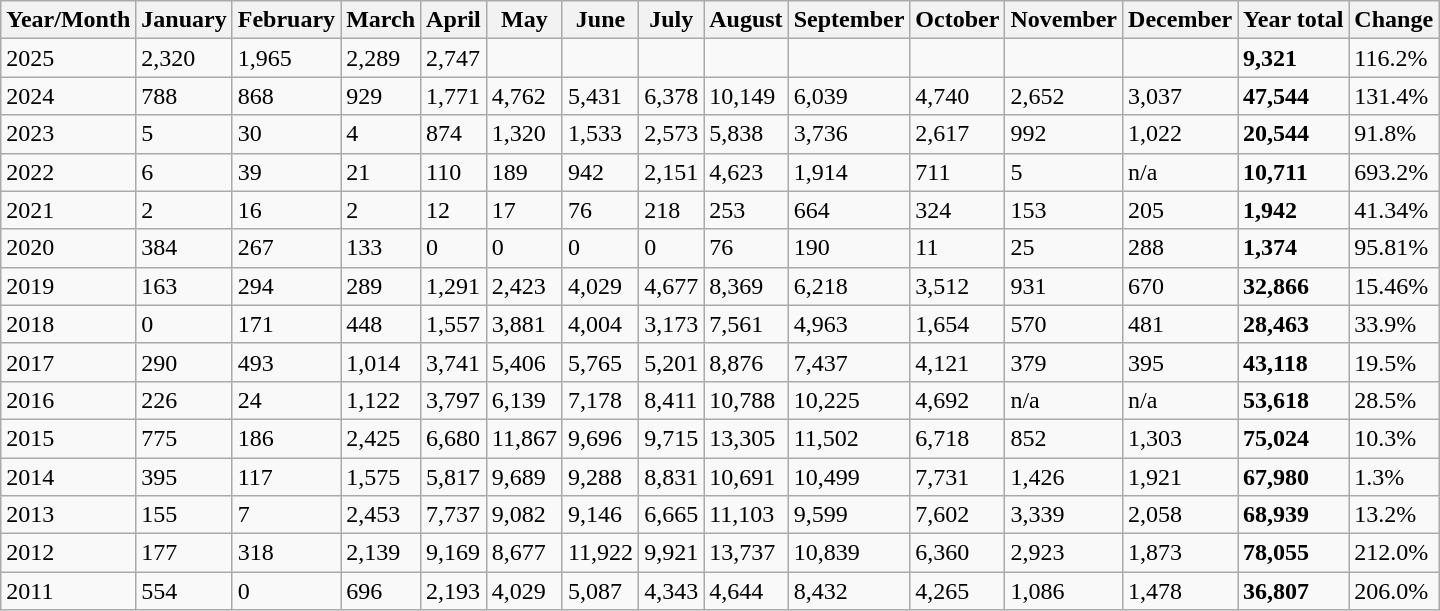<table class="wikitable">
<tr>
<th><strong>Year/Month</strong></th>
<th>January</th>
<th>February</th>
<th>March</th>
<th>April</th>
<th>May</th>
<th>June</th>
<th>July</th>
<th>August</th>
<th>September</th>
<th>October</th>
<th>November</th>
<th>December</th>
<th>Year total</th>
<th>Change</th>
</tr>
<tr>
<td>2025</td>
<td>2,320</td>
<td>1,965</td>
<td>2,289</td>
<td>2,747</td>
<td></td>
<td></td>
<td></td>
<td></td>
<td></td>
<td></td>
<td></td>
<td></td>
<td><strong>9,321</strong></td>
<td>116.2%</td>
</tr>
<tr>
<td>2024</td>
<td>788</td>
<td>868</td>
<td>929</td>
<td>1,771</td>
<td>4,762</td>
<td>5,431</td>
<td>6,378</td>
<td>10,149</td>
<td>6,039</td>
<td>4,740</td>
<td>2,652</td>
<td>3,037</td>
<td><strong>47,544</strong></td>
<td>131.4%</td>
</tr>
<tr>
<td>2023</td>
<td>5</td>
<td>30</td>
<td>4</td>
<td>874</td>
<td>1,320</td>
<td>1,533</td>
<td>2,573</td>
<td>5,838</td>
<td>3,736</td>
<td>2,617</td>
<td>992</td>
<td>1,022</td>
<td><strong>20,544</strong></td>
<td>91.8%</td>
</tr>
<tr>
<td>2022</td>
<td>6</td>
<td>39</td>
<td>21</td>
<td>110</td>
<td>189</td>
<td>942</td>
<td>2,151</td>
<td>4,623</td>
<td>1,914</td>
<td>711</td>
<td>5</td>
<td>n/a</td>
<td><strong>10,711</strong></td>
<td>693.2%</td>
</tr>
<tr>
<td>2021</td>
<td>2</td>
<td>16</td>
<td>2</td>
<td>12</td>
<td>17</td>
<td>76</td>
<td>218</td>
<td>253</td>
<td>664</td>
<td>324</td>
<td>153</td>
<td>205</td>
<td><strong>1,942</strong></td>
<td>41.34%</td>
</tr>
<tr>
<td>2020</td>
<td>384</td>
<td>267</td>
<td>133</td>
<td>0</td>
<td>0</td>
<td>0</td>
<td>0</td>
<td>76</td>
<td>190</td>
<td>11</td>
<td>25</td>
<td>288</td>
<td><strong>1,374</strong></td>
<td>95.81%</td>
</tr>
<tr>
<td>2019</td>
<td>163</td>
<td>294</td>
<td>289</td>
<td>1,291</td>
<td>2,423</td>
<td>4,029</td>
<td>4,677</td>
<td>8,369</td>
<td>6,218</td>
<td>3,512</td>
<td>931</td>
<td>670</td>
<td><strong>32,866</strong></td>
<td>15.46%</td>
</tr>
<tr>
<td>2018</td>
<td>0</td>
<td>171</td>
<td>448</td>
<td>1,557</td>
<td>3,881</td>
<td>4,004</td>
<td>3,173</td>
<td>7,561</td>
<td>4,963</td>
<td>1,654</td>
<td>570</td>
<td>481</td>
<td><strong>28,463</strong></td>
<td>33.9%</td>
</tr>
<tr>
<td>2017</td>
<td>290</td>
<td>493</td>
<td>1,014</td>
<td>3,741</td>
<td>5,406</td>
<td>5,765</td>
<td>5,201</td>
<td>8,876</td>
<td>7,437</td>
<td>4,121</td>
<td>379</td>
<td>395</td>
<td><strong>43,118</strong></td>
<td>19.5%</td>
</tr>
<tr>
<td>2016</td>
<td>226</td>
<td>24</td>
<td>1,122</td>
<td>3,797</td>
<td>6,139</td>
<td>7,178</td>
<td>8,411</td>
<td>10,788</td>
<td>10,225</td>
<td>4,692</td>
<td>n/a</td>
<td>n/a</td>
<td><strong>53,618</strong></td>
<td>28.5%</td>
</tr>
<tr>
<td>2015</td>
<td>775</td>
<td>186</td>
<td>2,425</td>
<td>6,680</td>
<td>11,867</td>
<td>9,696</td>
<td>9,715</td>
<td>13,305</td>
<td>11,502</td>
<td>6,718</td>
<td>852</td>
<td>1,303</td>
<td><strong>75,024</strong></td>
<td>10.3%</td>
</tr>
<tr>
<td>2014</td>
<td>395</td>
<td>117</td>
<td>1,575</td>
<td>5,817</td>
<td>9,689</td>
<td>9,288</td>
<td>8,831</td>
<td>10,691</td>
<td>10,499</td>
<td>7,731</td>
<td>1,426</td>
<td>1,921</td>
<td><strong>67,980</strong></td>
<td>1.3%</td>
</tr>
<tr>
<td>2013</td>
<td>155</td>
<td>7</td>
<td>2,453</td>
<td>7,737</td>
<td>9,082</td>
<td>9,146</td>
<td>6,665</td>
<td>11,103</td>
<td>9,599</td>
<td>7,602</td>
<td>3,339</td>
<td>2,058</td>
<td><strong>68,939</strong></td>
<td>13.2%</td>
</tr>
<tr>
<td>2012</td>
<td>177</td>
<td>318</td>
<td>2,139</td>
<td>9,169</td>
<td>8,677</td>
<td>11,922</td>
<td>9,921</td>
<td>13,737</td>
<td>10,839</td>
<td>6,360</td>
<td>2,923</td>
<td>1,873</td>
<td><strong>78,055</strong></td>
<td>212.0%</td>
</tr>
<tr>
<td>2011</td>
<td>554</td>
<td>0</td>
<td>696</td>
<td>2,193</td>
<td>4,029</td>
<td>5,087</td>
<td>4,343</td>
<td>4,644</td>
<td>8,432</td>
<td>4,265</td>
<td>1,086</td>
<td>1,478</td>
<td><strong>36,807</strong></td>
<td>206.0%</td>
</tr>
</table>
